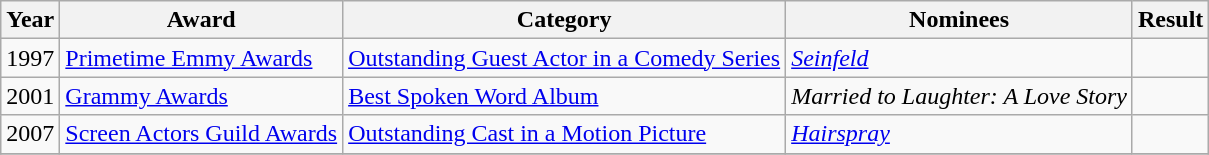<table class="wikitable">
<tr>
<th>Year</th>
<th>Award</th>
<th>Category</th>
<th>Nominees</th>
<th>Result</th>
</tr>
<tr>
<td>1997</td>
<td><a href='#'>Primetime Emmy Awards</a></td>
<td><a href='#'>Outstanding Guest Actor in a Comedy Series</a></td>
<td><em><a href='#'>Seinfeld</a></em></td>
<td></td>
</tr>
<tr>
<td>2001</td>
<td><a href='#'>Grammy Awards</a></td>
<td><a href='#'>Best Spoken Word Album</a></td>
<td><em>Married to Laughter: A Love Story</em></td>
<td></td>
</tr>
<tr>
<td>2007</td>
<td><a href='#'>Screen Actors Guild Awards</a></td>
<td><a href='#'>Outstanding Cast in a Motion Picture</a></td>
<td><em><a href='#'>Hairspray</a></em></td>
<td></td>
</tr>
<tr>
</tr>
</table>
